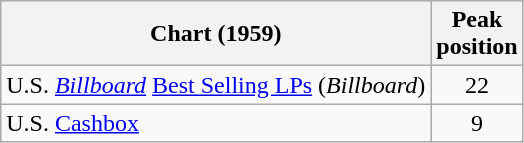<table class="wikitable">
<tr>
<th>Chart (1959)</th>
<th>Peak<br>position</th>
</tr>
<tr>
<td>U.S. <em><a href='#'>Billboard</a></em> <a href='#'>Best Selling LPs</a> (<em>Billboard</em>)</td>
<td align="center">22</td>
</tr>
<tr>
<td>U.S. <a href='#'>Cashbox</a></td>
<td align="center">9</td>
</tr>
</table>
